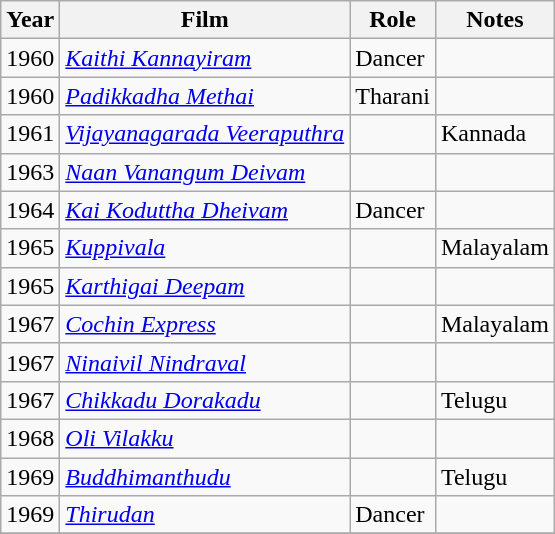<table class="wikitable sortable">
<tr>
<th>Year</th>
<th>Film</th>
<th>Role</th>
<th>Notes</th>
</tr>
<tr>
<td>1960</td>
<td><em><a href='#'>Kaithi Kannayiram</a></em></td>
<td>Dancer</td>
<td></td>
</tr>
<tr>
<td>1960</td>
<td><em><a href='#'>Padikkadha Methai</a></em></td>
<td>Tharani</td>
<td></td>
</tr>
<tr>
<td>1961</td>
<td><em><a href='#'>Vijayanagarada Veeraputhra</a></em></td>
<td></td>
<td>Kannada</td>
</tr>
<tr>
<td>1963</td>
<td><em><a href='#'>Naan Vanangum Deivam</a></em></td>
<td></td>
<td></td>
</tr>
<tr>
<td>1964</td>
<td><em><a href='#'>Kai Koduttha Dheivam</a></em></td>
<td>Dancer</td>
<td></td>
</tr>
<tr>
<td>1965</td>
<td><em><a href='#'>Kuppivala</a></em></td>
<td></td>
<td>Malayalam</td>
</tr>
<tr>
<td>1965</td>
<td><em><a href='#'>Karthigai Deepam</a></em></td>
<td></td>
<td></td>
</tr>
<tr>
<td>1967</td>
<td><em><a href='#'>Cochin Express</a></em></td>
<td></td>
<td>Malayalam</td>
</tr>
<tr>
<td>1967</td>
<td><em><a href='#'>Ninaivil Nindraval</a></em></td>
<td></td>
<td></td>
</tr>
<tr>
<td>1967</td>
<td><em><a href='#'>Chikkadu Dorakadu</a></em></td>
<td></td>
<td>Telugu</td>
</tr>
<tr>
<td>1968</td>
<td><em><a href='#'>Oli Vilakku</a></em></td>
<td></td>
<td></td>
</tr>
<tr>
<td>1969</td>
<td><em><a href='#'>Buddhimanthudu</a></em></td>
<td></td>
<td>Telugu</td>
</tr>
<tr>
<td>1969</td>
<td><em><a href='#'>Thirudan</a></em></td>
<td>Dancer</td>
<td></td>
</tr>
<tr>
</tr>
</table>
